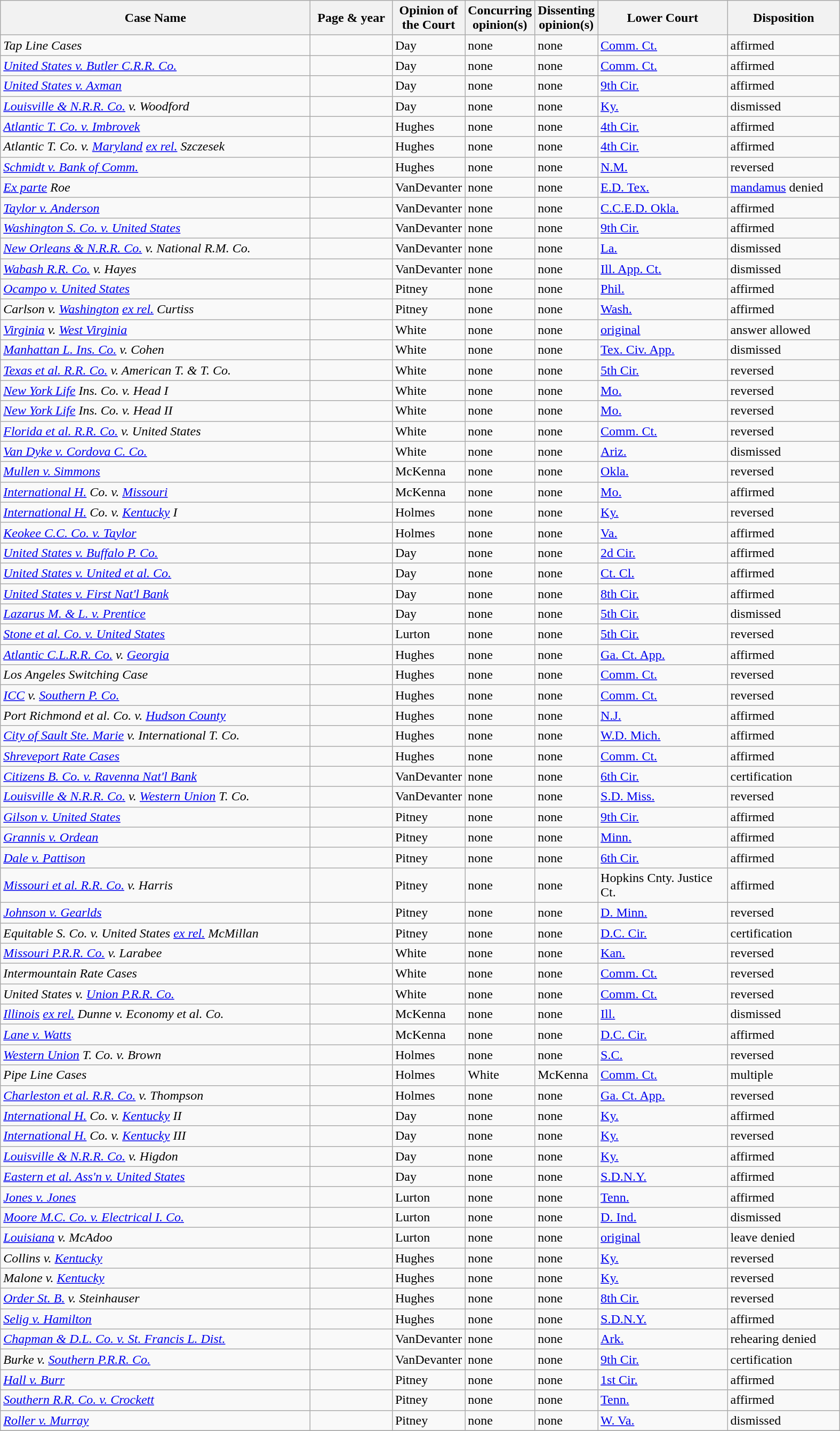<table class="wikitable sortable">
<tr>
<th scope="col" style="width: 380px;">Case Name</th>
<th scope="col" style="width: 95px;">Page & year</th>
<th scope="col" style="width: 10px;">Opinion of the Court</th>
<th scope="col" style="width: 10px;">Concurring opinion(s)</th>
<th scope="col" style="width: 10px;">Dissenting opinion(s)</th>
<th scope="col" style="width: 155px;">Lower Court</th>
<th scope="col" style="width: 133px;">Disposition</th>
</tr>
<tr>
<td><em>Tap Line Cases</em></td>
<td align="right"></td>
<td>Day</td>
<td>none</td>
<td>none</td>
<td><a href='#'>Comm. Ct.</a></td>
<td>affirmed</td>
</tr>
<tr>
<td><em><a href='#'>United States v. Butler C.R.R. Co.</a></em></td>
<td align="right"></td>
<td>Day</td>
<td>none</td>
<td>none</td>
<td><a href='#'>Comm. Ct.</a></td>
<td>affirmed</td>
</tr>
<tr>
<td><em><a href='#'>United States v. Axman</a></em></td>
<td align="right"></td>
<td>Day</td>
<td>none</td>
<td>none</td>
<td><a href='#'>9th Cir.</a></td>
<td>affirmed</td>
</tr>
<tr>
<td><em><a href='#'>Louisville & N.R.R. Co.</a> v. Woodford</em></td>
<td align="right"></td>
<td>Day</td>
<td>none</td>
<td>none</td>
<td><a href='#'>Ky.</a></td>
<td>dismissed</td>
</tr>
<tr>
<td><em><a href='#'>Atlantic T. Co. v. Imbrovek</a></em></td>
<td align="right"></td>
<td>Hughes</td>
<td>none</td>
<td>none</td>
<td><a href='#'>4th Cir.</a></td>
<td>affirmed</td>
</tr>
<tr>
<td><em>Atlantic T. Co. v. <a href='#'>Maryland</a> <a href='#'>ex rel.</a> Szczesek</em></td>
<td align="right"></td>
<td>Hughes</td>
<td>none</td>
<td>none</td>
<td><a href='#'>4th Cir.</a></td>
<td>affirmed</td>
</tr>
<tr>
<td><em><a href='#'>Schmidt v. Bank of Comm.</a></em></td>
<td align="right"></td>
<td>Hughes</td>
<td>none</td>
<td>none</td>
<td><a href='#'>N.M.</a></td>
<td>reversed</td>
</tr>
<tr>
<td><em><a href='#'>Ex parte</a> Roe</em></td>
<td align="right"></td>
<td>VanDevanter</td>
<td>none</td>
<td>none</td>
<td><a href='#'>E.D. Tex.</a></td>
<td><a href='#'>mandamus</a> denied</td>
</tr>
<tr>
<td><em><a href='#'>Taylor v. Anderson</a></em></td>
<td align="right"></td>
<td>VanDevanter</td>
<td>none</td>
<td>none</td>
<td><a href='#'>C.C.E.D. Okla.</a></td>
<td>affirmed</td>
</tr>
<tr>
<td><em><a href='#'>Washington S. Co. v. United States</a></em></td>
<td align="right"></td>
<td>VanDevanter</td>
<td>none</td>
<td>none</td>
<td><a href='#'>9th Cir.</a></td>
<td>affirmed</td>
</tr>
<tr>
<td><em><a href='#'>New Orleans & N.R.R. Co.</a> v. National R.M. Co.</em></td>
<td align="right"></td>
<td>VanDevanter</td>
<td>none</td>
<td>none</td>
<td><a href='#'>La.</a></td>
<td>dismissed</td>
</tr>
<tr>
<td><em><a href='#'>Wabash R.R. Co.</a> v. Hayes</em></td>
<td align="right"></td>
<td>VanDevanter</td>
<td>none</td>
<td>none</td>
<td><a href='#'>Ill. App. Ct.</a></td>
<td>dismissed</td>
</tr>
<tr>
<td><em><a href='#'>Ocampo v. United States</a></em></td>
<td align="right"></td>
<td>Pitney</td>
<td>none</td>
<td>none</td>
<td><a href='#'>Phil.</a></td>
<td>affirmed</td>
</tr>
<tr>
<td><em>Carlson v. <a href='#'>Washington</a> <a href='#'>ex rel.</a> Curtiss</em></td>
<td align="right"></td>
<td>Pitney</td>
<td>none</td>
<td>none</td>
<td><a href='#'>Wash.</a></td>
<td>affirmed</td>
</tr>
<tr>
<td><em><a href='#'>Virginia</a> v. <a href='#'>West Virginia</a></em></td>
<td align="right"></td>
<td>White</td>
<td>none</td>
<td>none</td>
<td><a href='#'>original</a></td>
<td>answer allowed</td>
</tr>
<tr>
<td><em><a href='#'>Manhattan L. Ins. Co.</a> v. Cohen</em></td>
<td align="right"></td>
<td>White</td>
<td>none</td>
<td>none</td>
<td><a href='#'>Tex. Civ. App.</a></td>
<td>dismissed</td>
</tr>
<tr>
<td><em><a href='#'>Texas et al. R.R. Co.</a> v. American T. & T. Co.</em></td>
<td align="right"></td>
<td>White</td>
<td>none</td>
<td>none</td>
<td><a href='#'>5th Cir.</a></td>
<td>reversed</td>
</tr>
<tr>
<td><em><a href='#'>New York Life</a> Ins. Co. v. Head I</em></td>
<td align="right"></td>
<td>White</td>
<td>none</td>
<td>none</td>
<td><a href='#'>Mo.</a></td>
<td>reversed</td>
</tr>
<tr>
<td><em><a href='#'>New York Life</a> Ins. Co. v. Head II</em></td>
<td align="right"></td>
<td>White</td>
<td>none</td>
<td>none</td>
<td><a href='#'>Mo.</a></td>
<td>reversed</td>
</tr>
<tr>
<td><em><a href='#'>Florida et al. R.R. Co.</a> v. United States</em></td>
<td align="right"></td>
<td>White</td>
<td>none</td>
<td>none</td>
<td><a href='#'>Comm. Ct.</a></td>
<td>reversed</td>
</tr>
<tr>
<td><em><a href='#'>Van Dyke v. Cordova C. Co.</a></em></td>
<td align="right"></td>
<td>White</td>
<td>none</td>
<td>none</td>
<td><a href='#'>Ariz.</a></td>
<td>dismissed</td>
</tr>
<tr>
<td><em><a href='#'>Mullen v. Simmons</a></em></td>
<td align="right"></td>
<td>McKenna</td>
<td>none</td>
<td>none</td>
<td><a href='#'>Okla.</a></td>
<td>reversed</td>
</tr>
<tr>
<td><em><a href='#'>International H.</a> Co. v. <a href='#'>Missouri</a></em></td>
<td align="right"></td>
<td>McKenna</td>
<td>none</td>
<td>none</td>
<td><a href='#'>Mo.</a></td>
<td>affirmed</td>
</tr>
<tr>
<td><em><a href='#'>International H.</a> Co. v. <a href='#'>Kentucky</a> I</em></td>
<td align="right"></td>
<td>Holmes</td>
<td>none</td>
<td>none</td>
<td><a href='#'>Ky.</a></td>
<td>reversed</td>
</tr>
<tr>
<td><em><a href='#'>Keokee C.C. Co. v. Taylor</a></em></td>
<td align="right"></td>
<td>Holmes</td>
<td>none</td>
<td>none</td>
<td><a href='#'>Va.</a></td>
<td>affirmed</td>
</tr>
<tr>
<td><em><a href='#'>United States v. Buffalo P. Co.</a></em></td>
<td align="right"></td>
<td>Day</td>
<td>none</td>
<td>none</td>
<td><a href='#'>2d Cir.</a></td>
<td>affirmed</td>
</tr>
<tr>
<td><em><a href='#'>United States v. United et al. Co.</a></em></td>
<td align="right"></td>
<td>Day</td>
<td>none</td>
<td>none</td>
<td><a href='#'>Ct. Cl.</a></td>
<td>affirmed</td>
</tr>
<tr>
<td><em><a href='#'>United States v. First Nat'l Bank</a></em></td>
<td align="right"></td>
<td>Day</td>
<td>none</td>
<td>none</td>
<td><a href='#'>8th Cir.</a></td>
<td>affirmed</td>
</tr>
<tr>
<td><em><a href='#'>Lazarus M. & L. v. Prentice</a></em></td>
<td align="right"></td>
<td>Day</td>
<td>none</td>
<td>none</td>
<td><a href='#'>5th Cir.</a></td>
<td>dismissed</td>
</tr>
<tr>
<td><em><a href='#'>Stone et al. Co. v. United States</a></em></td>
<td align="right"></td>
<td>Lurton</td>
<td>none</td>
<td>none</td>
<td><a href='#'>5th Cir.</a></td>
<td>reversed</td>
</tr>
<tr>
<td><em><a href='#'>Atlantic C.L.R.R. Co.</a> v. <a href='#'>Georgia</a></em></td>
<td align="right"></td>
<td>Hughes</td>
<td>none</td>
<td>none</td>
<td><a href='#'>Ga. Ct. App.</a></td>
<td>affirmed</td>
</tr>
<tr>
<td><em>Los Angeles Switching Case</em></td>
<td align="right"></td>
<td>Hughes</td>
<td>none</td>
<td>none</td>
<td><a href='#'>Comm. Ct.</a></td>
<td>reversed</td>
</tr>
<tr>
<td><em><a href='#'>ICC</a> v. <a href='#'>Southern P. Co.</a></em></td>
<td align="right"></td>
<td>Hughes</td>
<td>none</td>
<td>none</td>
<td><a href='#'>Comm. Ct.</a></td>
<td>reversed</td>
</tr>
<tr>
<td><em>Port Richmond et al. Co. v. <a href='#'>Hudson County</a></em></td>
<td align="right"></td>
<td>Hughes</td>
<td>none</td>
<td>none</td>
<td><a href='#'>N.J.</a></td>
<td>affirmed</td>
</tr>
<tr>
<td><em><a href='#'>City of Sault Ste. Marie</a> v. International T. Co.</em></td>
<td align="right"></td>
<td>Hughes</td>
<td>none</td>
<td>none</td>
<td><a href='#'>W.D. Mich.</a></td>
<td>affirmed</td>
</tr>
<tr>
<td><em><a href='#'>Shreveport Rate Cases</a></em></td>
<td align="right"></td>
<td>Hughes</td>
<td>none</td>
<td>none</td>
<td><a href='#'>Comm. Ct.</a></td>
<td>affirmed</td>
</tr>
<tr>
<td><em><a href='#'>Citizens B. Co. v. Ravenna Nat'l Bank</a></em></td>
<td align="right"></td>
<td>VanDevanter</td>
<td>none</td>
<td>none</td>
<td><a href='#'>6th Cir.</a></td>
<td>certification</td>
</tr>
<tr>
<td><em><a href='#'>Louisville & N.R.R. Co.</a> v. <a href='#'>Western Union</a> T. Co.</em></td>
<td align="right"></td>
<td>VanDevanter</td>
<td>none</td>
<td>none</td>
<td><a href='#'>S.D. Miss.</a></td>
<td>reversed</td>
</tr>
<tr>
<td><em><a href='#'>Gilson v. United States</a></em></td>
<td align="right"></td>
<td>Pitney</td>
<td>none</td>
<td>none</td>
<td><a href='#'>9th Cir.</a></td>
<td>affirmed</td>
</tr>
<tr>
<td><em><a href='#'>Grannis v. Ordean</a></em></td>
<td align="right"></td>
<td>Pitney</td>
<td>none</td>
<td>none</td>
<td><a href='#'>Minn.</a></td>
<td>affirmed</td>
</tr>
<tr>
<td><em><a href='#'>Dale v. Pattison</a></em></td>
<td align="right"></td>
<td>Pitney</td>
<td>none</td>
<td>none</td>
<td><a href='#'>6th Cir.</a></td>
<td>affirmed</td>
</tr>
<tr>
<td><em><a href='#'>Missouri et al. R.R. Co.</a> v. Harris</em></td>
<td align="right"></td>
<td>Pitney</td>
<td>none</td>
<td>none</td>
<td>Hopkins Cnty. Justice Ct.</td>
<td>affirmed</td>
</tr>
<tr>
<td><em><a href='#'>Johnson v. Gearlds</a></em></td>
<td align="right"></td>
<td>Pitney</td>
<td>none</td>
<td>none</td>
<td><a href='#'>D. Minn.</a></td>
<td>reversed</td>
</tr>
<tr>
<td><em>Equitable S. Co. v. United States <a href='#'>ex rel.</a> McMillan</em></td>
<td align="right"></td>
<td>Pitney</td>
<td>none</td>
<td>none</td>
<td><a href='#'>D.C. Cir.</a></td>
<td>certification</td>
</tr>
<tr>
<td><em><a href='#'>Missouri P.R.R. Co.</a> v. Larabee</em></td>
<td align="right"></td>
<td>White</td>
<td>none</td>
<td>none</td>
<td><a href='#'>Kan.</a></td>
<td>reversed</td>
</tr>
<tr>
<td><em>Intermountain Rate Cases</em></td>
<td align="right"></td>
<td>White</td>
<td>none</td>
<td>none</td>
<td><a href='#'>Comm. Ct.</a></td>
<td>reversed</td>
</tr>
<tr>
<td><em>United States v. <a href='#'>Union P.R.R. Co.</a></em></td>
<td align="right"></td>
<td>White</td>
<td>none</td>
<td>none</td>
<td><a href='#'>Comm. Ct.</a></td>
<td>reversed</td>
</tr>
<tr>
<td><em><a href='#'>Illinois</a> <a href='#'>ex rel.</a> Dunne v. Economy et al. Co.</em></td>
<td align="right"></td>
<td>McKenna</td>
<td>none</td>
<td>none</td>
<td><a href='#'>Ill.</a></td>
<td>dismissed</td>
</tr>
<tr>
<td><em><a href='#'>Lane v. Watts</a></em></td>
<td align="right"></td>
<td>McKenna</td>
<td>none</td>
<td>none</td>
<td><a href='#'>D.C. Cir.</a></td>
<td>affirmed</td>
</tr>
<tr>
<td><em><a href='#'>Western Union</a> T. Co. v. Brown</em></td>
<td align="right"></td>
<td>Holmes</td>
<td>none</td>
<td>none</td>
<td><a href='#'>S.C.</a></td>
<td>reversed</td>
</tr>
<tr>
<td><em>Pipe Line Cases</em></td>
<td align="right"></td>
<td>Holmes</td>
<td>White</td>
<td>McKenna</td>
<td><a href='#'>Comm. Ct.</a></td>
<td>multiple</td>
</tr>
<tr>
<td><em><a href='#'>Charleston et al. R.R. Co.</a> v. Thompson</em></td>
<td align="right"></td>
<td>Holmes</td>
<td>none</td>
<td>none</td>
<td><a href='#'>Ga. Ct. App.</a></td>
<td>reversed</td>
</tr>
<tr>
<td><em><a href='#'>International H.</a> Co. v. <a href='#'>Kentucky</a> II</em></td>
<td align="right"></td>
<td>Day</td>
<td>none</td>
<td>none</td>
<td><a href='#'>Ky.</a></td>
<td>affirmed</td>
</tr>
<tr>
<td><em><a href='#'>International H.</a> Co. v. <a href='#'>Kentucky</a> III</em></td>
<td align="right"></td>
<td>Day</td>
<td>none</td>
<td>none</td>
<td><a href='#'>Ky.</a></td>
<td>reversed</td>
</tr>
<tr>
<td><em><a href='#'>Louisville & N.R.R. Co.</a> v. Higdon</em></td>
<td align="right"></td>
<td>Day</td>
<td>none</td>
<td>none</td>
<td><a href='#'>Ky.</a></td>
<td>affirmed</td>
</tr>
<tr>
<td><em><a href='#'>Eastern et al. Ass'n v. United States</a></em></td>
<td align="right"></td>
<td>Day</td>
<td>none</td>
<td>none</td>
<td><a href='#'>S.D.N.Y.</a></td>
<td>affirmed</td>
</tr>
<tr>
<td><em><a href='#'>Jones v. Jones</a></em></td>
<td align="right"></td>
<td>Lurton</td>
<td>none</td>
<td>none</td>
<td><a href='#'>Tenn.</a></td>
<td>affirmed</td>
</tr>
<tr>
<td><em><a href='#'>Moore M.C. Co. v. Electrical I. Co.</a></em></td>
<td align="right"></td>
<td>Lurton</td>
<td>none</td>
<td>none</td>
<td><a href='#'>D. Ind.</a></td>
<td>dismissed</td>
</tr>
<tr>
<td><em><a href='#'>Louisiana</a> v. McAdoo</em></td>
<td align="right"></td>
<td>Lurton</td>
<td>none</td>
<td>none</td>
<td><a href='#'>original</a></td>
<td>leave denied</td>
</tr>
<tr>
<td><em>Collins v. <a href='#'>Kentucky</a></em></td>
<td align="right"></td>
<td>Hughes</td>
<td>none</td>
<td>none</td>
<td><a href='#'>Ky.</a></td>
<td>reversed</td>
</tr>
<tr>
<td><em>Malone v. <a href='#'>Kentucky</a></em></td>
<td align="right"></td>
<td>Hughes</td>
<td>none</td>
<td>none</td>
<td><a href='#'>Ky.</a></td>
<td>reversed</td>
</tr>
<tr>
<td><em><a href='#'>Order St. B.</a> v. Steinhauser</em></td>
<td align="right"></td>
<td>Hughes</td>
<td>none</td>
<td>none</td>
<td><a href='#'>8th Cir.</a></td>
<td>reversed</td>
</tr>
<tr>
<td><em><a href='#'>Selig v. Hamilton</a></em></td>
<td align="right"></td>
<td>Hughes</td>
<td>none</td>
<td>none</td>
<td><a href='#'>S.D.N.Y.</a></td>
<td>affirmed</td>
</tr>
<tr>
<td><em><a href='#'>Chapman & D.L. Co. v. St. Francis L. Dist.</a></em></td>
<td align="right"></td>
<td>VanDevanter</td>
<td>none</td>
<td>none</td>
<td><a href='#'>Ark.</a></td>
<td>rehearing denied</td>
</tr>
<tr>
<td><em>Burke v. <a href='#'>Southern P.R.R. Co.</a></em></td>
<td align="right"></td>
<td>VanDevanter</td>
<td>none</td>
<td>none</td>
<td><a href='#'>9th Cir.</a></td>
<td>certification</td>
</tr>
<tr>
<td><em><a href='#'>Hall v. Burr</a></em></td>
<td align="right"></td>
<td>Pitney</td>
<td>none</td>
<td>none</td>
<td><a href='#'>1st Cir.</a></td>
<td>affirmed</td>
</tr>
<tr>
<td><em><a href='#'>Southern R.R. Co. v. Crockett</a></em></td>
<td align="right"></td>
<td>Pitney</td>
<td>none</td>
<td>none</td>
<td><a href='#'>Tenn.</a></td>
<td>affirmed</td>
</tr>
<tr>
<td><em><a href='#'>Roller v. Murray</a></em></td>
<td align="right"></td>
<td>Pitney</td>
<td>none</td>
<td>none</td>
<td><a href='#'>W. Va.</a></td>
<td>dismissed</td>
</tr>
<tr>
</tr>
</table>
